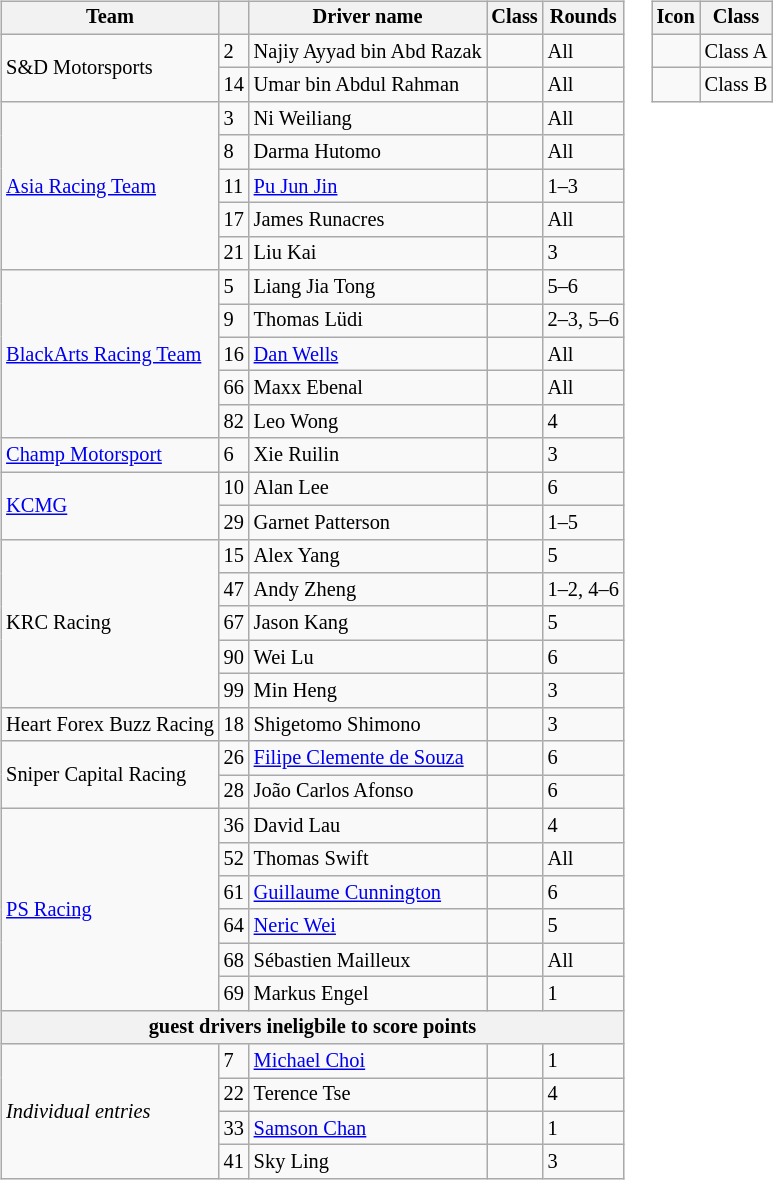<table>
<tr>
<td><br><table class="wikitable" style="font-size: 85%">
<tr>
<th>Team</th>
<th></th>
<th>Driver name</th>
<th>Class</th>
<th>Rounds</th>
</tr>
<tr>
<td rowspan=2>S&D Motorsports</td>
<td>2</td>
<td> Najiy Ayyad bin Abd Razak</td>
<td align="center"></td>
<td>All</td>
</tr>
<tr>
<td>14</td>
<td> Umar bin Abdul Rahman</td>
<td align="center"></td>
<td>All</td>
</tr>
<tr>
<td rowspan=5><a href='#'>Asia Racing Team</a></td>
<td>3</td>
<td> Ni Weiliang</td>
<td align="center"></td>
<td>All</td>
</tr>
<tr>
<td>8</td>
<td> Darma Hutomo</td>
<td align="center"></td>
<td>All</td>
</tr>
<tr>
<td>11</td>
<td> <a href='#'>Pu Jun Jin</a></td>
<td align="center"></td>
<td>1–3</td>
</tr>
<tr>
<td>17</td>
<td> James Runacres</td>
<td align="center"></td>
<td>All</td>
</tr>
<tr>
<td>21</td>
<td> Liu Kai</td>
<td align="center"></td>
<td>3</td>
</tr>
<tr>
<td rowspan=5><a href='#'>BlackArts Racing Team</a></td>
<td>5</td>
<td> Liang Jia Tong</td>
<td align="center"></td>
<td>5–6</td>
</tr>
<tr>
<td>9</td>
<td> Thomas Lüdi</td>
<td align="center"></td>
<td>2–3, 5–6</td>
</tr>
<tr>
<td>16</td>
<td> <a href='#'>Dan Wells</a></td>
<td align="center"></td>
<td>All</td>
</tr>
<tr>
<td>66</td>
<td> Maxx Ebenal</td>
<td align="center"></td>
<td>All</td>
</tr>
<tr>
<td>82</td>
<td> Leo Wong</td>
<td align="center"></td>
<td>4</td>
</tr>
<tr>
<td><a href='#'>Champ Motorsport</a></td>
<td>6</td>
<td> Xie Ruilin</td>
<td align="center"></td>
<td>3</td>
</tr>
<tr>
<td rowspan=2><a href='#'>KCMG</a></td>
<td>10</td>
<td> Alan Lee</td>
<td align="center"></td>
<td>6</td>
</tr>
<tr>
<td>29</td>
<td> Garnet Patterson</td>
<td align="center"></td>
<td>1–5</td>
</tr>
<tr>
<td rowspan=5>KRC Racing</td>
<td>15</td>
<td> Alex Yang</td>
<td align="center"></td>
<td>5</td>
</tr>
<tr>
<td>47</td>
<td> Andy Zheng</td>
<td align="center"></td>
<td>1–2, 4–6</td>
</tr>
<tr>
<td>67</td>
<td> Jason Kang</td>
<td align="center"></td>
<td>5</td>
</tr>
<tr>
<td>90</td>
<td> Wei Lu</td>
<td align="center"></td>
<td>6</td>
</tr>
<tr>
<td>99</td>
<td> Min Heng</td>
<td align="center"></td>
<td>3</td>
</tr>
<tr>
<td>Heart Forex Buzz Racing</td>
<td>18</td>
<td> Shigetomo Shimono</td>
<td align="center"></td>
<td>3</td>
</tr>
<tr>
<td rowspan=2>Sniper Capital Racing</td>
<td>26</td>
<td> <a href='#'>Filipe Clemente de Souza</a></td>
<td align="center"></td>
<td>6</td>
</tr>
<tr>
<td>28</td>
<td> João Carlos Afonso</td>
<td align="center"></td>
<td>6</td>
</tr>
<tr>
<td rowspan=6><a href='#'>PS Racing</a></td>
<td>36</td>
<td> David Lau</td>
<td align="center"></td>
<td>4</td>
</tr>
<tr>
<td>52</td>
<td> Thomas Swift</td>
<td align="center"></td>
<td>All</td>
</tr>
<tr>
<td>61</td>
<td> <a href='#'>Guillaume Cunnington</a></td>
<td align="center"></td>
<td>6</td>
</tr>
<tr>
<td>64</td>
<td> <a href='#'>Neric Wei</a></td>
<td align="center"></td>
<td>5</td>
</tr>
<tr>
<td>68</td>
<td> Sébastien Mailleux</td>
<td align="center"></td>
<td>All</td>
</tr>
<tr>
<td>69</td>
<td> Markus Engel</td>
<td align="center"></td>
<td>1</td>
</tr>
<tr>
<th colspan=5>guest drivers ineligbile to score points</th>
</tr>
<tr>
<td rowspan=4><em>Individual entries</em></td>
<td>7</td>
<td> <a href='#'>Michael Choi</a></td>
<td align="center"></td>
<td>1</td>
</tr>
<tr>
<td>22</td>
<td> Terence Tse</td>
<td align="center"></td>
<td>4</td>
</tr>
<tr>
<td>33</td>
<td> <a href='#'>Samson Chan</a></td>
<td align="center"></td>
<td>1</td>
</tr>
<tr>
<td>41</td>
<td> Sky Ling</td>
<td align="center"></td>
<td>3</td>
</tr>
</table>
</td>
<td valign="top"><br><table class="wikitable" style="font-size: 85%">
<tr>
<th>Icon</th>
<th>Class</th>
</tr>
<tr>
<td align=center></td>
<td>Class A</td>
</tr>
<tr>
<td align=center></td>
<td>Class B</td>
</tr>
</table>
</td>
</tr>
</table>
